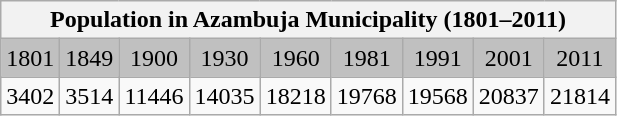<table class="wikitable">
<tr>
<th colspan="9">Population in Azambuja Municipality (1801–2011)</th>
</tr>
<tr bgcolor="#C0C0C0">
<td align="center">1801</td>
<td align="center">1849</td>
<td align="center">1900</td>
<td align="center">1930</td>
<td align="center">1960</td>
<td align="center">1981</td>
<td align="center">1991</td>
<td align="center">2001</td>
<td align="center">2011</td>
</tr>
<tr>
<td align="center">3402</td>
<td align="center">3514</td>
<td align="center">11446</td>
<td align="center">14035</td>
<td align="center">18218</td>
<td align="center">19768</td>
<td align="center">19568</td>
<td align="center">20837</td>
<td align="center">21814</td>
</tr>
</table>
